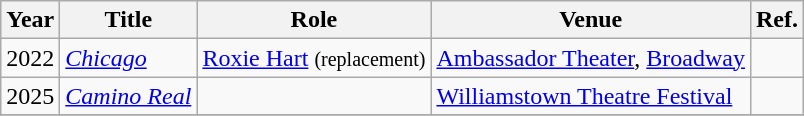<table class="wikitable sortable">
<tr>
<th>Year</th>
<th>Title</th>
<th>Role</th>
<th>Venue</th>
<th class=unsortable>Ref.</th>
</tr>
<tr>
<td>2022</td>
<td><em><a href='#'>Chicago</a></em></td>
<td><a href='#'>Roxie Hart</a> <small> (replacement) </small></td>
<td><a href='#'>Ambassador Theater</a>, <a href='#'>Broadway</a></td>
<td></td>
</tr>
<tr>
<td>2025</td>
<td><em><a href='#'>Camino Real</a></em></td>
<td></td>
<td><a href='#'>Williamstown Theatre Festival</a></td>
<td></td>
</tr>
<tr>
</tr>
</table>
